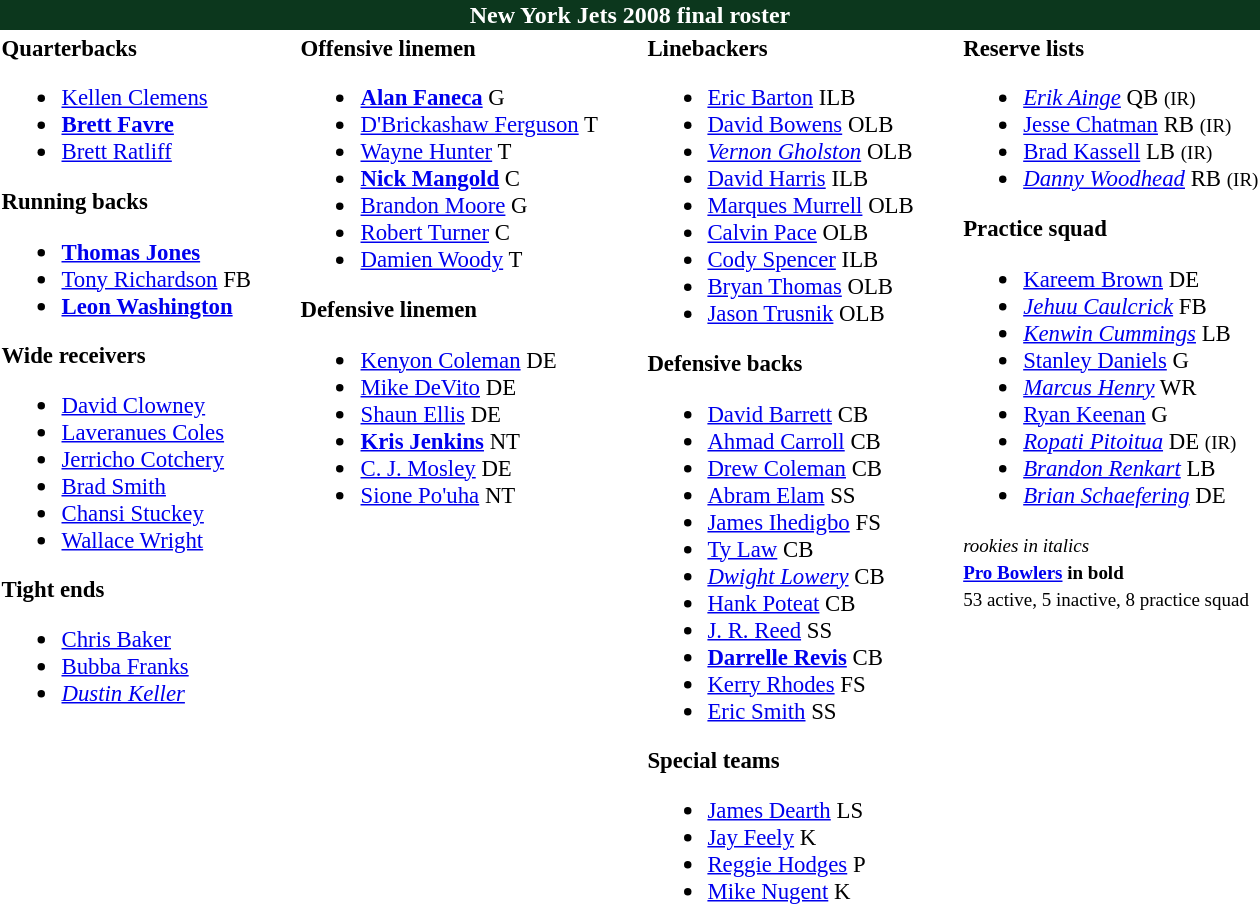<table class="toccolours" style="text-align: left;">
<tr>
<th colspan="9" style="background-color: #0C371D; color: white; text-align: center;">New York Jets 2008 final roster</th>
</tr>
<tr>
<td style="font-size: 95%;" valign="top"><strong>Quarterbacks</strong><br><ul><li> <a href='#'>Kellen Clemens</a></li><li> <strong><a href='#'>Brett Favre</a></strong></li><li> <a href='#'>Brett Ratliff</a></li></ul><strong>Running backs</strong><ul><li> <strong><a href='#'>Thomas Jones</a></strong></li><li> <a href='#'>Tony Richardson</a> FB</li><li> <strong><a href='#'>Leon Washington</a></strong></li></ul><strong>Wide receivers</strong><ul><li> <a href='#'>David Clowney</a></li><li> <a href='#'>Laveranues Coles</a></li><li> <a href='#'>Jerricho Cotchery</a></li><li> <a href='#'>Brad Smith</a></li><li> <a href='#'>Chansi Stuckey</a></li><li> <a href='#'>Wallace Wright</a></li></ul><strong>Tight ends</strong><ul><li> <a href='#'>Chris Baker</a></li><li> <a href='#'>Bubba Franks</a></li><li> <em><a href='#'>Dustin Keller</a></em></li></ul></td>
<td style="width: 25px;"></td>
<td style="font-size: 95%;" valign="top"><strong>Offensive linemen</strong><br><ul><li> <strong><a href='#'>Alan Faneca</a></strong> G</li><li> <a href='#'>D'Brickashaw Ferguson</a> T</li><li> <a href='#'>Wayne Hunter</a> T</li><li> <strong><a href='#'>Nick Mangold</a></strong> C</li><li> <a href='#'>Brandon Moore</a> G</li><li> <a href='#'>Robert Turner</a> C</li><li> <a href='#'>Damien Woody</a> T</li></ul><strong>Defensive linemen</strong><ul><li> <a href='#'>Kenyon Coleman</a> DE</li><li> <a href='#'>Mike DeVito</a> DE</li><li> <a href='#'>Shaun Ellis</a> DE</li><li> <strong><a href='#'>Kris Jenkins</a></strong> NT</li><li> <a href='#'>C. J. Mosley</a> DE</li><li> <a href='#'>Sione Po'uha</a> NT</li></ul></td>
<td style="width: 25px;"></td>
<td style="font-size: 95%;" valign="top"><strong>Linebackers</strong><br><ul><li> <a href='#'>Eric Barton</a> ILB</li><li> <a href='#'>David Bowens</a> OLB</li><li> <em><a href='#'>Vernon Gholston</a></em> OLB</li><li> <a href='#'>David Harris</a> ILB</li><li> <a href='#'>Marques Murrell</a> OLB</li><li> <a href='#'>Calvin Pace</a> OLB</li><li> <a href='#'>Cody Spencer</a> ILB</li><li> <a href='#'>Bryan Thomas</a> OLB</li><li> <a href='#'>Jason Trusnik</a> OLB</li></ul><strong>Defensive backs</strong><ul><li> <a href='#'>David Barrett</a> CB</li><li> <a href='#'>Ahmad Carroll</a> CB</li><li> <a href='#'>Drew Coleman</a> CB</li><li> <a href='#'>Abram Elam</a> SS</li><li> <a href='#'>James Ihedigbo</a> FS</li><li> <a href='#'>Ty Law</a> CB</li><li> <em><a href='#'>Dwight Lowery</a></em> CB</li><li> <a href='#'>Hank Poteat</a> CB</li><li> <a href='#'>J. R. Reed</a> SS</li><li> <strong><a href='#'>Darrelle Revis</a></strong> CB</li><li> <a href='#'>Kerry Rhodes</a> FS</li><li> <a href='#'>Eric Smith</a> SS</li></ul><strong>Special teams</strong><ul><li> <a href='#'>James Dearth</a> LS</li><li> <a href='#'>Jay Feely</a> K</li><li> <a href='#'>Reggie Hodges</a> P</li><li> <a href='#'>Mike Nugent</a> K</li></ul></td>
<td style="width: 25px;"></td>
<td style="font-size: 95%;" valign="top"><strong>Reserve lists</strong><br><ul><li> <em><a href='#'>Erik Ainge</a></em> QB <small>(IR)</small> </li><li> <a href='#'>Jesse Chatman</a> RB <small>(IR)</small> </li><li> <a href='#'>Brad Kassell</a> LB <small>(IR)</small> </li><li> <em><a href='#'>Danny Woodhead</a></em> RB <small>(IR)</small> </li></ul><strong>Practice squad</strong><ul><li> <a href='#'>Kareem Brown</a> DE</li><li> <em><a href='#'>Jehuu Caulcrick</a></em> FB</li><li> <em><a href='#'>Kenwin Cummings</a></em> LB</li><li> <a href='#'>Stanley Daniels</a> G</li><li> <em><a href='#'>Marcus Henry</a></em> WR</li><li> <a href='#'>Ryan Keenan</a> G</li><li> <em><a href='#'>Ropati Pitoitua</a></em> DE <small>(IR)</small> </li><li> <em><a href='#'>Brandon Renkart</a></em> LB</li><li> <em><a href='#'>Brian Schaefering</a></em> DE</li></ul><small><em>rookies in italics</em><br>
<strong><a href='#'>Pro Bowlers</a> in bold</strong><br></small>
<small>53 active, 5 inactive, 8 practice squad</small></td>
</tr>
<tr>
</tr>
</table>
